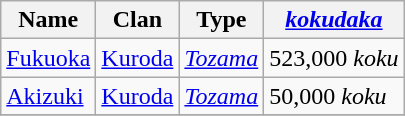<table class="wikitable">
<tr>
<th>Name</th>
<th>Clan</th>
<th>Type</th>
<th><em><a href='#'>kokudaka</a></em></th>
</tr>
<tr>
<td> <a href='#'>Fukuoka</a></td>
<td><a href='#'>Kuroda</a></td>
<td><em><a href='#'>Tozama</a></em></td>
<td>523,000 <em>koku</em></td>
</tr>
<tr>
<td> <a href='#'>Akizuki</a></td>
<td><a href='#'>Kuroda</a></td>
<td><em><a href='#'>Tozama</a></em></td>
<td>50,000 <em>koku</em></td>
</tr>
<tr>
</tr>
</table>
